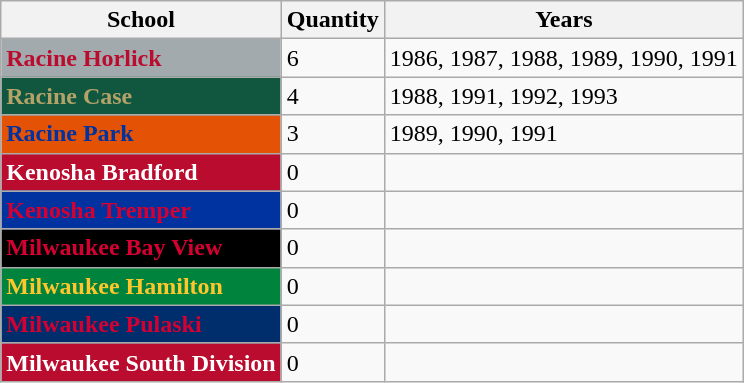<table class="wikitable">
<tr>
<th>School</th>
<th>Quantity</th>
<th>Years</th>
</tr>
<tr>
<td style="background: #a2aaad; color: #ba0c2f"><strong>Racine Horlick</strong></td>
<td>6</td>
<td>1986, 1987, 1988, 1989, 1990, 1991</td>
</tr>
<tr>
<td style="background: #115740; color: #b3a369"><strong>Racine Case</strong></td>
<td>4</td>
<td>1988, 1991, 1992, 1993</td>
</tr>
<tr>
<td style="background: #e35205; color: #0032a0"><strong>Racine Park</strong></td>
<td>3</td>
<td>1989, 1990, 1991</td>
</tr>
<tr>
<td style="background: #ba0c2f; color: white"><strong>Kenosha Bradford</strong></td>
<td>0</td>
<td></td>
</tr>
<tr>
<td style="background: #0032a0; color: #d50032"><strong>Kenosha Tremper</strong></td>
<td>0</td>
<td></td>
</tr>
<tr>
<td style="background: black; color: #d50032"><strong>Milwaukee Bay View</strong></td>
<td>0</td>
<td></td>
</tr>
<tr>
<td style="background: #00843d; color: #ffc72c"><strong>Milwaukee Hamilton</strong></td>
<td>0</td>
<td></td>
</tr>
<tr>
<td style="background: #002d6c; color: #d50032"><strong>Milwaukee Pulaski</strong></td>
<td>0</td>
<td></td>
</tr>
<tr>
<td style="background: #ba0c2f; color: white"><strong>Milwaukee South Division</strong></td>
<td>0</td>
<td></td>
</tr>
</table>
